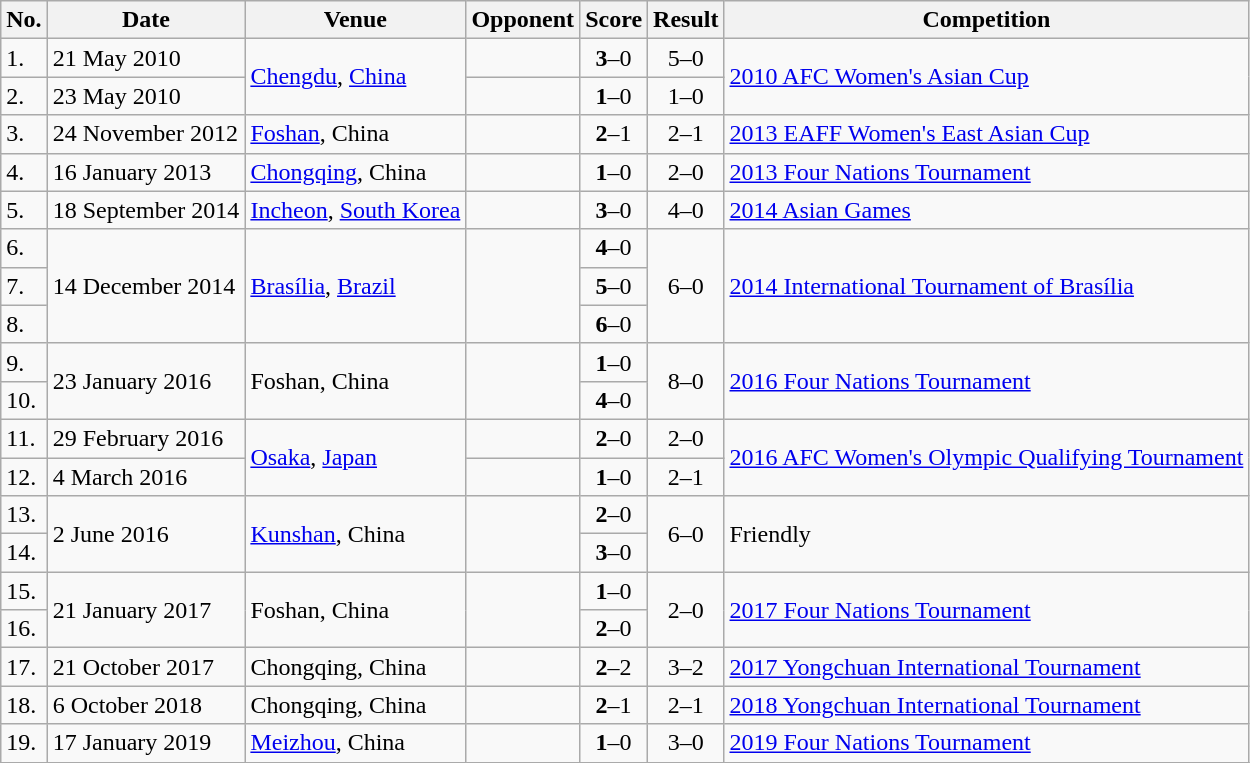<table class="wikitable">
<tr>
<th>No.</th>
<th>Date</th>
<th>Venue</th>
<th>Opponent</th>
<th>Score</th>
<th>Result</th>
<th>Competition</th>
</tr>
<tr>
<td>1.</td>
<td>21 May 2010</td>
<td rowspan=2><a href='#'>Chengdu</a>, <a href='#'>China</a></td>
<td></td>
<td align=center><strong>3</strong>–0</td>
<td align=center>5–0</td>
<td rowspan=2><a href='#'>2010 AFC Women's Asian Cup</a></td>
</tr>
<tr>
<td>2.</td>
<td>23 May 2010</td>
<td></td>
<td align=center><strong>1</strong>–0</td>
<td align=center>1–0</td>
</tr>
<tr>
<td>3.</td>
<td>24 November 2012</td>
<td><a href='#'>Foshan</a>, China</td>
<td></td>
<td align=center><strong>2</strong>–1</td>
<td align=center>2–1</td>
<td><a href='#'>2013 EAFF Women's East Asian Cup</a></td>
</tr>
<tr>
<td>4.</td>
<td>16 January 2013</td>
<td><a href='#'>Chongqing</a>, China</td>
<td></td>
<td align=center><strong>1</strong>–0</td>
<td align=center>2–0</td>
<td><a href='#'>2013 Four Nations Tournament</a></td>
</tr>
<tr>
<td>5.</td>
<td>18 September 2014</td>
<td><a href='#'>Incheon</a>, <a href='#'>South Korea</a></td>
<td></td>
<td align=center><strong>3</strong>–0</td>
<td align=center>4–0</td>
<td><a href='#'>2014 Asian Games</a></td>
</tr>
<tr>
<td>6.</td>
<td rowspan=3>14 December 2014</td>
<td rowspan=3><a href='#'>Brasília</a>, <a href='#'>Brazil</a></td>
<td rowspan=3></td>
<td align=center><strong>4</strong>–0</td>
<td rowspan=3 align=center>6–0</td>
<td rowspan=3><a href='#'>2014 International Tournament of Brasília</a></td>
</tr>
<tr>
<td>7.</td>
<td align=center><strong>5</strong>–0</td>
</tr>
<tr>
<td>8.</td>
<td align=center><strong>6</strong>–0</td>
</tr>
<tr>
<td>9.</td>
<td rowspan=2>23 January 2016</td>
<td rowspan=2>Foshan, China</td>
<td rowspan=2></td>
<td align=center><strong>1</strong>–0</td>
<td rowspan=2 align=center>8–0</td>
<td rowspan=2><a href='#'>2016 Four Nations Tournament</a></td>
</tr>
<tr>
<td>10.</td>
<td align=center><strong>4</strong>–0</td>
</tr>
<tr>
<td>11.</td>
<td>29 February 2016</td>
<td rowspan=2><a href='#'>Osaka</a>, <a href='#'>Japan</a></td>
<td></td>
<td align=center><strong>2</strong>–0</td>
<td align=center>2–0</td>
<td rowspan=2><a href='#'>2016 AFC Women's Olympic Qualifying Tournament</a></td>
</tr>
<tr>
<td>12.</td>
<td>4 March 2016</td>
<td></td>
<td align=center><strong>1</strong>–0</td>
<td align=center>2–1</td>
</tr>
<tr>
<td>13.</td>
<td rowspan=2>2 June 2016</td>
<td rowspan=2><a href='#'>Kunshan</a>, China</td>
<td rowspan=2></td>
<td align=center><strong>2</strong>–0</td>
<td rowspan=2  align=center>6–0</td>
<td rowspan=2>Friendly</td>
</tr>
<tr>
<td>14.</td>
<td align=center><strong>3</strong>–0</td>
</tr>
<tr>
<td>15.</td>
<td rowspan=2>21 January 2017</td>
<td rowspan=2>Foshan, China</td>
<td rowspan=2></td>
<td align=center><strong>1</strong>–0</td>
<td rowspan=2 align=center>2–0</td>
<td rowspan=2><a href='#'>2017 Four Nations Tournament</a></td>
</tr>
<tr>
<td>16.</td>
<td align=center><strong>2</strong>–0</td>
</tr>
<tr>
<td>17.</td>
<td>21 October 2017</td>
<td>Chongqing, China</td>
<td></td>
<td align=center><strong>2</strong>–2</td>
<td align=center>3–2</td>
<td><a href='#'>2017 Yongchuan International Tournament</a></td>
</tr>
<tr>
<td>18.</td>
<td>6 October 2018</td>
<td>Chongqing, China</td>
<td></td>
<td align=center><strong>2</strong>–1</td>
<td align=center>2–1</td>
<td><a href='#'>2018 Yongchuan International Tournament</a></td>
</tr>
<tr>
<td>19.</td>
<td>17 January 2019</td>
<td><a href='#'>Meizhou</a>, China</td>
<td></td>
<td align=center><strong>1</strong>–0</td>
<td align=center>3–0</td>
<td><a href='#'>2019 Four Nations Tournament</a></td>
</tr>
<tr>
</tr>
</table>
